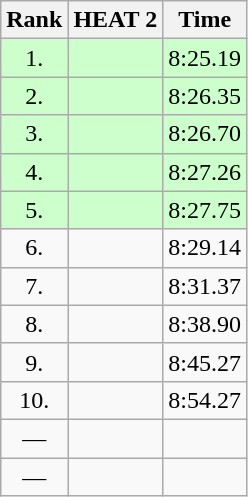<table class="wikitable" style="text-align:center">
<tr>
<th>Rank</th>
<th>HEAT 2</th>
<th>Time</th>
</tr>
<tr style="background:#ccffcc;">
<td>1.</td>
<td align=left></td>
<td>8:25.19</td>
</tr>
<tr style="background:#ccffcc;">
<td>2.</td>
<td align=left></td>
<td>8:26.35</td>
</tr>
<tr style="background:#ccffcc;">
<td>3.</td>
<td align=left></td>
<td>8:26.70</td>
</tr>
<tr style="background:#ccffcc;">
<td>4.</td>
<td align=left></td>
<td>8:27.26</td>
</tr>
<tr style="background:#ccffcc;">
<td>5.</td>
<td align=left></td>
<td>8:27.75</td>
</tr>
<tr>
<td>6.</td>
<td align=left></td>
<td>8:29.14</td>
</tr>
<tr>
<td>7.</td>
<td align=left></td>
<td>8:31.37</td>
</tr>
<tr>
<td>8.</td>
<td align=left></td>
<td>8:38.90</td>
</tr>
<tr>
<td>9.</td>
<td align=left></td>
<td>8:45.27</td>
</tr>
<tr>
<td>10.</td>
<td align=left></td>
<td>8:54.27</td>
</tr>
<tr>
<td>—</td>
<td align=left></td>
<td></td>
</tr>
<tr>
<td>—</td>
<td align=left></td>
<td></td>
</tr>
</table>
